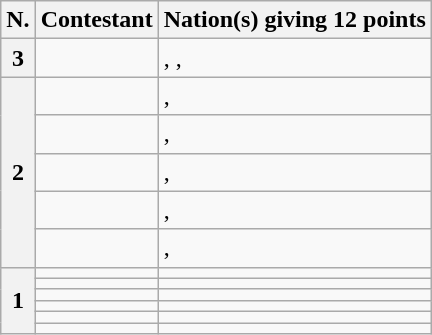<table class="wikitable plainrowheaders">
<tr>
<th scope="col">N.</th>
<th scope="col">Contestant</th>
<th scope="col">Nation(s) giving 12 points</th>
</tr>
<tr>
<th scope="row">3</th>
<td></td>
<td>, , </td>
</tr>
<tr>
<th scope="row" rowspan="5">2</th>
<td></td>
<td>, </td>
</tr>
<tr>
<td></td>
<td>, </td>
</tr>
<tr>
<td></td>
<td>, </td>
</tr>
<tr>
<td></td>
<td>, </td>
</tr>
<tr>
<td></td>
<td>, </td>
</tr>
<tr>
<th scope="row" rowspan="6">1</th>
<td></td>
<td></td>
</tr>
<tr>
<td></td>
<td></td>
</tr>
<tr>
<td></td>
<td></td>
</tr>
<tr>
<td></td>
<td></td>
</tr>
<tr>
<td></td>
<td></td>
</tr>
<tr>
<td></td>
<td></td>
</tr>
</table>
